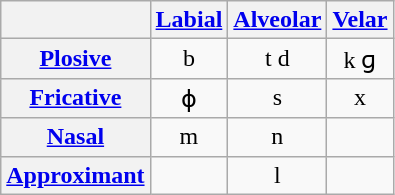<table class="wikitable" style="text-align:center">
<tr>
<th></th>
<th><a href='#'>Labial</a></th>
<th><a href='#'>Alveolar</a></th>
<th><a href='#'>Velar</a></th>
</tr>
<tr>
<th><a href='#'>Plosive</a></th>
<td>b</td>
<td>t d</td>
<td>k ɡ</td>
</tr>
<tr>
<th><a href='#'>Fricative</a></th>
<td>ɸ</td>
<td>s</td>
<td>x</td>
</tr>
<tr>
<th><a href='#'>Nasal</a></th>
<td>m</td>
<td>n</td>
<td></td>
</tr>
<tr>
<th><a href='#'>Approximant</a></th>
<td></td>
<td>l</td>
<td></td>
</tr>
</table>
